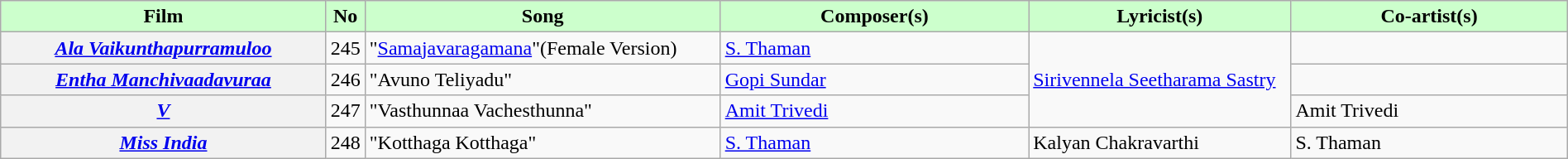<table class="wikitable plainrowheaders" width="100%" "textcolor:#000;">
<tr style="background:#cfc; text-align:center;">
<td scope="col" width="21%"><strong>Film</strong></td>
<td><strong>No</strong></td>
<td scope="col" width="23%"><strong>Song</strong></td>
<td scope="col" width="20%"><strong>Composer(s)</strong></td>
<td scope="col" width="17%"><strong>Lyricist(s)</strong></td>
<td scope="col" width="18%"><strong>Co-artist(s)</strong></td>
</tr>
<tr>
<th><em><a href='#'>Ala Vaikunthapurramuloo</a></em></th>
<td>245</td>
<td>"<a href='#'>Samajavaragamana</a>"(Female Version)</td>
<td><a href='#'>S. Thaman</a></td>
<td rowspan="3"><a href='#'>Sirivennela Seetharama Sastry</a></td>
<td></td>
</tr>
<tr>
<th><em><a href='#'>Entha Manchivaadavuraa</a></em></th>
<td>246</td>
<td>"Avuno Teliyadu"</td>
<td><a href='#'>Gopi Sundar</a></td>
<td></td>
</tr>
<tr>
<th><a href='#'><em>V</em></a></th>
<td>247</td>
<td>"Vasthunnaa Vachesthunna"</td>
<td><a href='#'>Amit Trivedi</a></td>
<td>Amit Trivedi</td>
</tr>
<tr>
<th><em><a href='#'>Miss India</a></em></th>
<td>248</td>
<td>"Kotthaga Kotthaga"</td>
<td><a href='#'>S. Thaman</a></td>
<td>Kalyan Chakravarthi</td>
<td>S. Thaman</td>
</tr>
</table>
